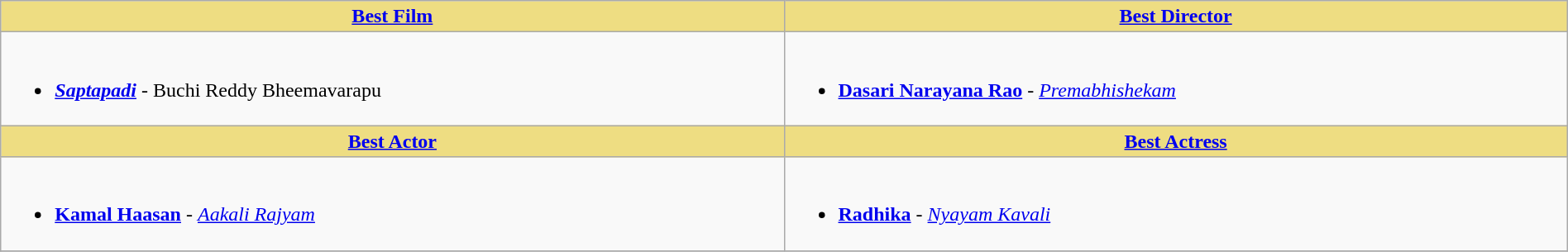<table class="wikitable" width=100% |>
<tr>
<th !  style="background:#eedd82; text-align:center; width:50%;"><a href='#'>Best Film</a></th>
<th !  style="background:#eedd82; text-align:center; width:50%;"><a href='#'>Best Director</a></th>
</tr>
<tr>
<td valign="top"><br><ul><li><strong><em><a href='#'>Saptapadi</a></em></strong> - Buchi Reddy Bheemavarapu</li></ul></td>
<td valign="top"><br><ul><li><strong><a href='#'>Dasari Narayana Rao</a></strong> - <em><a href='#'>Premabhishekam</a></em></li></ul></td>
</tr>
<tr>
<th !  style="background:#eedd82; text-align:center; width:50%;"><a href='#'>Best Actor</a></th>
<th !  style="background:#eedd82; text-align:center; width:50%;"><a href='#'>Best Actress</a></th>
</tr>
<tr>
<td valign="top"><br><ul><li><strong><a href='#'>Kamal Haasan</a></strong> - <em><a href='#'>Aakali Rajyam</a></em></li></ul></td>
<td valign="top"><br><ul><li><strong><a href='#'>Radhika</a></strong> - <em><a href='#'>Nyayam Kavali</a></em></li></ul></td>
</tr>
<tr>
</tr>
</table>
